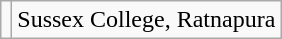<table class="wikitable">
<tr>
<td></td>
<td>Sussex College, Ratnapura</td>
</tr>
</table>
